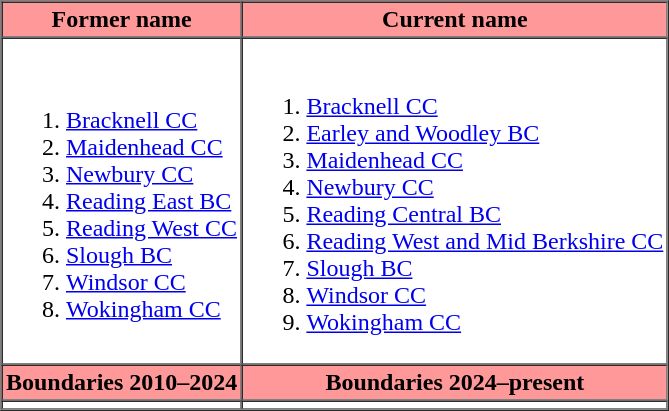<table border=1 cellpadding="2" cellspacing="0">
<tr>
<th bgcolor="#ff9999">Former name</th>
<th bgcolor="#ff9999">Current name</th>
</tr>
<tr>
<td><br><ol><li><a href='#'>Bracknell CC</a></li><li><a href='#'>Maidenhead CC</a></li><li><a href='#'>Newbury CC</a></li><li><a href='#'>Reading East BC</a></li><li><a href='#'>Reading West CC</a></li><li><a href='#'>Slough BC</a></li><li><a href='#'>Windsor CC</a></li><li><a href='#'>Wokingham CC</a></li></ol></td>
<td><br><ol><li><a href='#'>Bracknell CC</a></li><li><a href='#'>Earley and Woodley BC</a></li><li><a href='#'>Maidenhead CC</a></li><li><a href='#'>Newbury CC</a></li><li><a href='#'>Reading Central BC</a></li><li><a href='#'>Reading West and Mid Berkshire CC</a></li><li><a href='#'>Slough BC</a></li><li><a href='#'>Windsor CC</a></li><li><a href='#'>Wokingham CC</a></li></ol></td>
</tr>
<tr>
<th bgcolor="#ff9999">Boundaries 2010–2024</th>
<th bgcolor="#ff9999">Boundaries 2024–present</th>
</tr>
<tr>
<td></td>
<td></td>
</tr>
</table>
